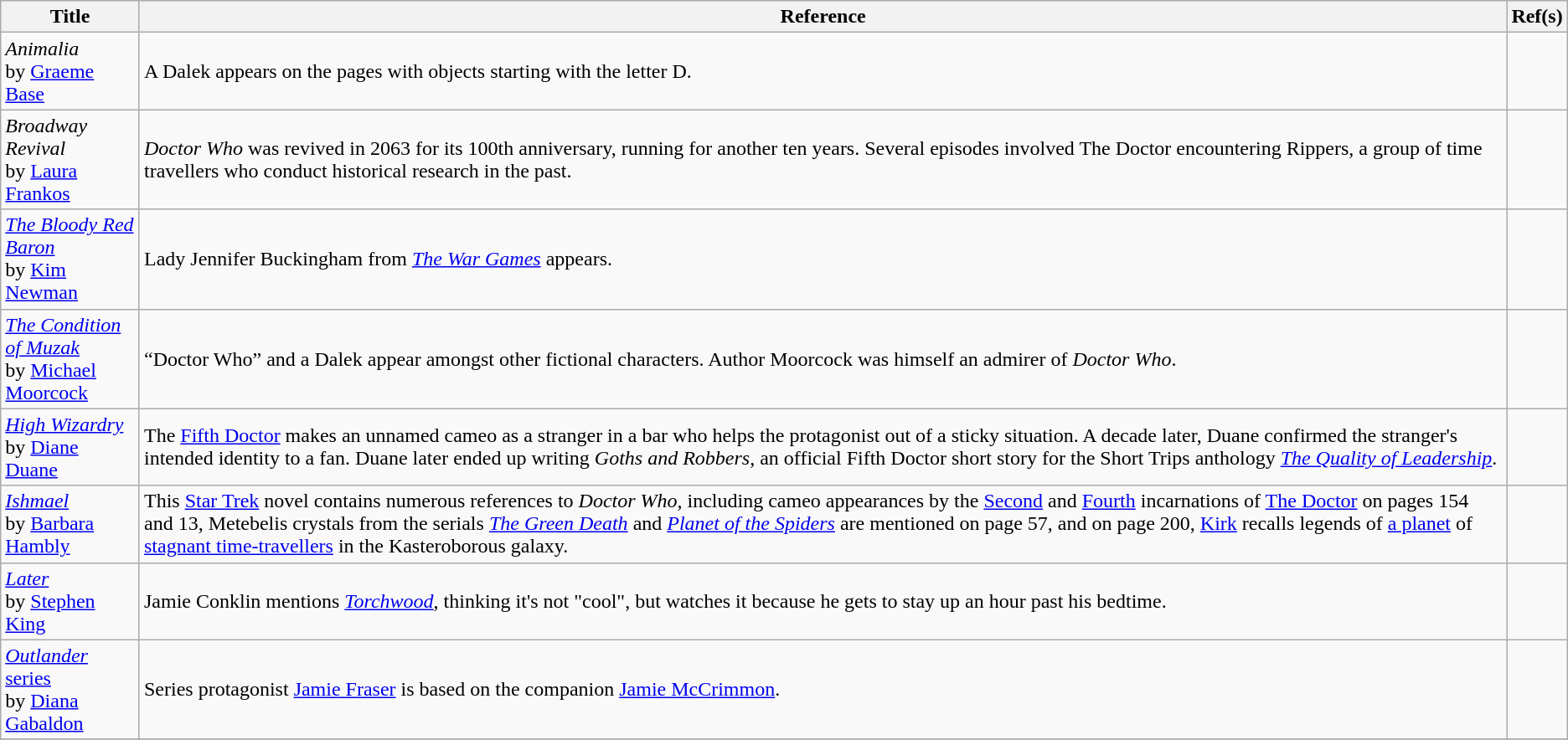<table class="wikitable sortable">
<tr>
<th>Title</th>
<th class="unsortable">Reference</th>
<th class="unsortable">Ref(s)</th>
</tr>
<tr>
<td><em>Animalia</em><br>by <a href='#'>Graeme Base</a></td>
<td>A Dalek appears on the pages with objects starting with the letter D.</td>
<td></td>
</tr>
<tr>
<td><em>Broadway Revival</em><br>by <a href='#'>Laura Frankos</a></td>
<td><em>Doctor Who</em> was revived in 2063 for its 100th anniversary, running for another ten years. Several episodes involved The Doctor encountering Rippers, a group of time travellers who conduct historical research in the past.</td>
<td></td>
</tr>
<tr>
<td><em><a href='#'>The Bloody Red Baron</a></em><br>by <a href='#'>Kim Newman</a></td>
<td>Lady Jennifer Buckingham from <em><a href='#'>The War Games</a></em> appears.</td>
<td></td>
</tr>
<tr>
<td><em><a href='#'>The Condition of Muzak</a></em><br>by <a href='#'>Michael Moorcock</a></td>
<td>“Doctor Who” and a Dalek appear amongst other fictional characters. Author Moorcock was himself an admirer of <em>Doctor Who</em>.</td>
<td></td>
</tr>
<tr>
<td><em><a href='#'>High Wizardry</a></em><br>by <a href='#'>Diane Duane</a></td>
<td>The <a href='#'>Fifth Doctor</a> makes an unnamed cameo as a stranger in a bar who helps the protagonist out of a sticky situation. A decade later, Duane confirmed the stranger's intended identity to a fan. Duane later ended up writing <em>Goths and Robbers</em>, an official Fifth Doctor short story for the Short Trips anthology <em><a href='#'>The Quality of Leadership</a></em>.</td>
<td></td>
</tr>
<tr>
<td><em><a href='#'>Ishmael</a></em><br>by <a href='#'>Barbara Hambly</a></td>
<td>This <a href='#'>Star Trek</a> novel  contains numerous references to <em>Doctor Who</em>, including cameo appearances by the <a href='#'>Second</a> and <a href='#'>Fourth</a> incarnations of <a href='#'>The Doctor</a> on pages 154 and 13, Metebelis crystals from the serials <em><a href='#'>The Green Death</a></em> and <em><a href='#'>Planet of the Spiders</a></em> are mentioned on page 57, and on page 200, <a href='#'>Kirk</a> recalls legends of <a href='#'>a planet</a> of <a href='#'>stagnant time-travellers</a> in the Kasteroborous galaxy.</td>
<td></td>
</tr>
<tr>
<td><em><a href='#'>Later</a></em><br>by <a href='#'>Stephen King</a></td>
<td>Jamie Conklin mentions <em><a href='#'>Torchwood</a></em>, thinking it's not "cool", but watches it because he gets to stay up an hour past his bedtime.</td>
<td></td>
</tr>
<tr>
<td><a href='#'><em>Outlander</em> series</a><br>by <a href='#'>Diana Gabaldon</a></td>
<td>Series protagonist <a href='#'>Jamie Fraser</a> is based on the companion <a href='#'>Jamie McCrimmon</a>.</td>
<td></td>
</tr>
<tr>
</tr>
</table>
